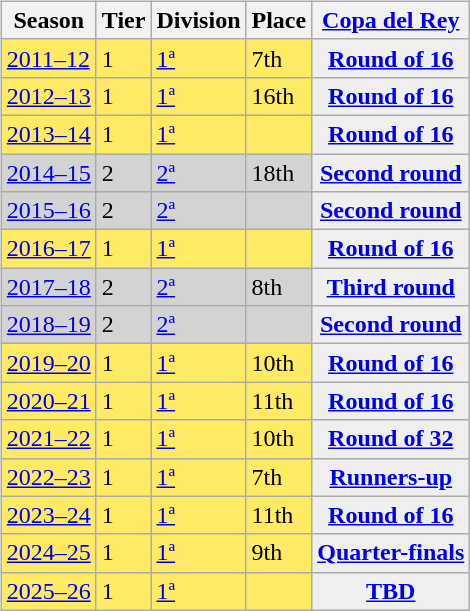<table>
<tr>
<td style="vertical-align:top;"><br><table class="wikitable">
<tr style="background:#f0f6fa;">
<th>Season</th>
<th>Tier</th>
<th>Division</th>
<th>Place</th>
<th><a href='#'>Copa del Rey</a></th>
</tr>
<tr>
<td style="background:#FFEA64;"><a href='#'>2011–12</a></td>
<td style="background:#FFEA64;">1</td>
<td style="background:#FFEA64;"><a href='#'>1ª</a></td>
<td style="background:#FFEA64;">7th</td>
<th style="background:#efefef;"><a href='#'>Round of 16</a></th>
</tr>
<tr>
<td style="background:#FFEA64;"><a href='#'>2012–13</a></td>
<td style="background:#FFEA64;">1</td>
<td style="background:#FFEA64;"><a href='#'>1ª</a></td>
<td style="background:#FFEA64;">16th</td>
<th style="background:#efefef;"><a href='#'>Round of 16</a></th>
</tr>
<tr>
<td style="background:#FFEA64;"><a href='#'>2013–14</a></td>
<td style="background:#FFEA64;">1</td>
<td style="background:#FFEA64;"><a href='#'>1ª</a></td>
<td style="background:#FFEA64;"></td>
<th style="background:#efefef;"><a href='#'>Round of 16</a></th>
</tr>
<tr>
<td style="background:#D3D3D3;"><a href='#'>2014–15</a></td>
<td style="background:#D3D3D3;">2</td>
<td style="background:#D3D3D3;"><a href='#'>2ª</a></td>
<td style="background:#D3D3D3;">18th</td>
<th style="background:#efefef;"><a href='#'>Second round</a></th>
</tr>
<tr>
<td style="background:#D3D3D3;"><a href='#'>2015–16</a></td>
<td style="background:#D3D3D3;">2</td>
<td style="background:#D3D3D3;"><a href='#'>2ª</a></td>
<td style="background:#D3D3D3;"></td>
<th style="background:#efefef;"><a href='#'>Second round</a></th>
</tr>
<tr>
<td style="background:#FFEA64;"><a href='#'>2016–17</a></td>
<td style="background:#FFEA64;">1</td>
<td style="background:#FFEA64;"><a href='#'>1ª</a></td>
<td style="background:#FFEA64;"></td>
<th style="background:#efefef;"><a href='#'>Round of 16</a></th>
</tr>
<tr>
<td style="background:#D3D3D3;"><a href='#'>2017–18</a></td>
<td style="background:#D3D3D3;">2</td>
<td style="background:#D3D3D3;"><a href='#'>2ª</a></td>
<td style="background:#D3D3D3;">8th</td>
<th style="background:#efefef;"><a href='#'>Third round</a></th>
</tr>
<tr>
<td style="background:#D3D3D3;"><a href='#'>2018–19</a></td>
<td style="background:#D3D3D3;">2</td>
<td style="background:#D3D3D3;"><a href='#'>2ª</a></td>
<td style="background:#D3D3D3;"></td>
<th style="background:#efefef;"><a href='#'>Second round</a></th>
</tr>
<tr>
<td style="background:#FFEA64;"><a href='#'>2019–20</a></td>
<td style="background:#FFEA64;">1</td>
<td style="background:#FFEA64;"><a href='#'>1ª</a></td>
<td style="background:#FFEA64;">10th</td>
<th style="background:#efefef;"><a href='#'>Round of 16</a></th>
</tr>
<tr>
<td style="background:#FFEA64;"><a href='#'>2020–21</a></td>
<td style="background:#FFEA64;">1</td>
<td style="background:#FFEA64;"><a href='#'>1ª</a></td>
<td style="background:#FFEA64;">11th</td>
<th style="background:#efefef;"><a href='#'>Round of 16</a></th>
</tr>
<tr>
<td style="background:#FFEA64;"><a href='#'>2021–22</a></td>
<td style="background:#FFEA64;">1</td>
<td style="background:#FFEA64;"><a href='#'>1ª</a></td>
<td style="background:#FFEA64;">10th</td>
<th style="background:#efefef;"><a href='#'>Round of 32</a></th>
</tr>
<tr>
<td style="background:#FFEA64;"><a href='#'>2022–23</a></td>
<td style="background:#FFEA64;">1</td>
<td style="background:#FFEA64;"><a href='#'>1ª</a></td>
<td style="background:#FFEA64;">7th</td>
<th style="background:#efefef;"><a href='#'>Runners-up</a></th>
</tr>
<tr>
<td style="background:#FFEA64;"><a href='#'>2023–24</a></td>
<td style="background:#FFEA64;">1</td>
<td style="background:#FFEA64;"><a href='#'>1ª</a></td>
<td style="background:#FFEA64;">11th</td>
<th style="background:#efefef;"><a href='#'>Round of 16</a></th>
</tr>
<tr>
<td style="background:#FFEA64;"><a href='#'>2024–25</a></td>
<td style="background:#FFEA64;">1</td>
<td style="background:#FFEA64;"><a href='#'>1ª</a></td>
<td style="background:#FFEA64;">9th</td>
<th style="background:#efefef;"><a href='#'>Quarter-finals</a></th>
</tr>
<tr>
<td style="background:#FFEA64;"><a href='#'>2025–26</a></td>
<td style="background:#FFEA64;">1</td>
<td style="background:#FFEA64;"><a href='#'>1ª</a></td>
<td style="background:#FFEA64;"></td>
<th style="background:#efefef;"><a href='#'>TBD</a></th>
</tr>
</table>
</td>
</tr>
</table>
